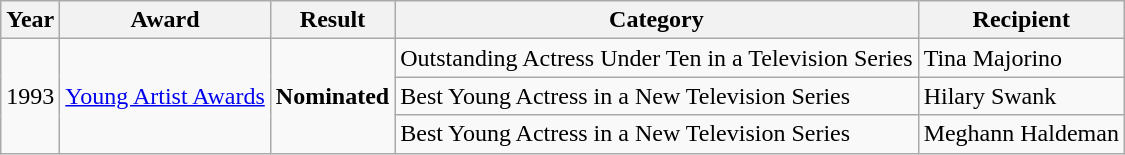<table class="wikitable">
<tr>
<th>Year</th>
<th>Award</th>
<th>Result</th>
<th>Category</th>
<th>Recipient</th>
</tr>
<tr>
<td rowspan=3>1993</td>
<td rowspan=3><a href='#'>Young Artist Awards</a></td>
<td rowspan=3><strong>Nominated</strong></td>
<td>Outstanding Actress Under Ten in a Television Series</td>
<td>Tina Majorino</td>
</tr>
<tr>
<td>Best Young Actress in a New Television Series</td>
<td>Hilary Swank</td>
</tr>
<tr>
<td>Best Young Actress in a New Television Series</td>
<td>Meghann Haldeman</td>
</tr>
</table>
